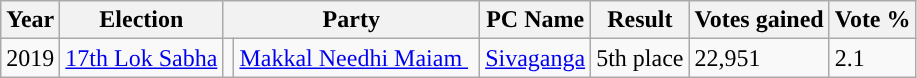<table class="wikitable">
<tr>
<th>Year</th>
<th>Election</th>
<th colspan="2">Party</th>
<th>PC Name</th>
<th>Result</th>
<th>Votes gained</th>
<th>Vote %</th>
</tr>
<tr>
<td>2019</td>
<td><a href='#'>17th Lok Sabha</a></td>
<td style="background-color: "></td>
<td><a href='#'>Makkal Needhi Maiam </a> </td>
<td><a href='#'>Sivaganga</a></td>
<td>5th place</td>
<td>22,951</td>
<td>2.1</td>
</tr>
</table>
